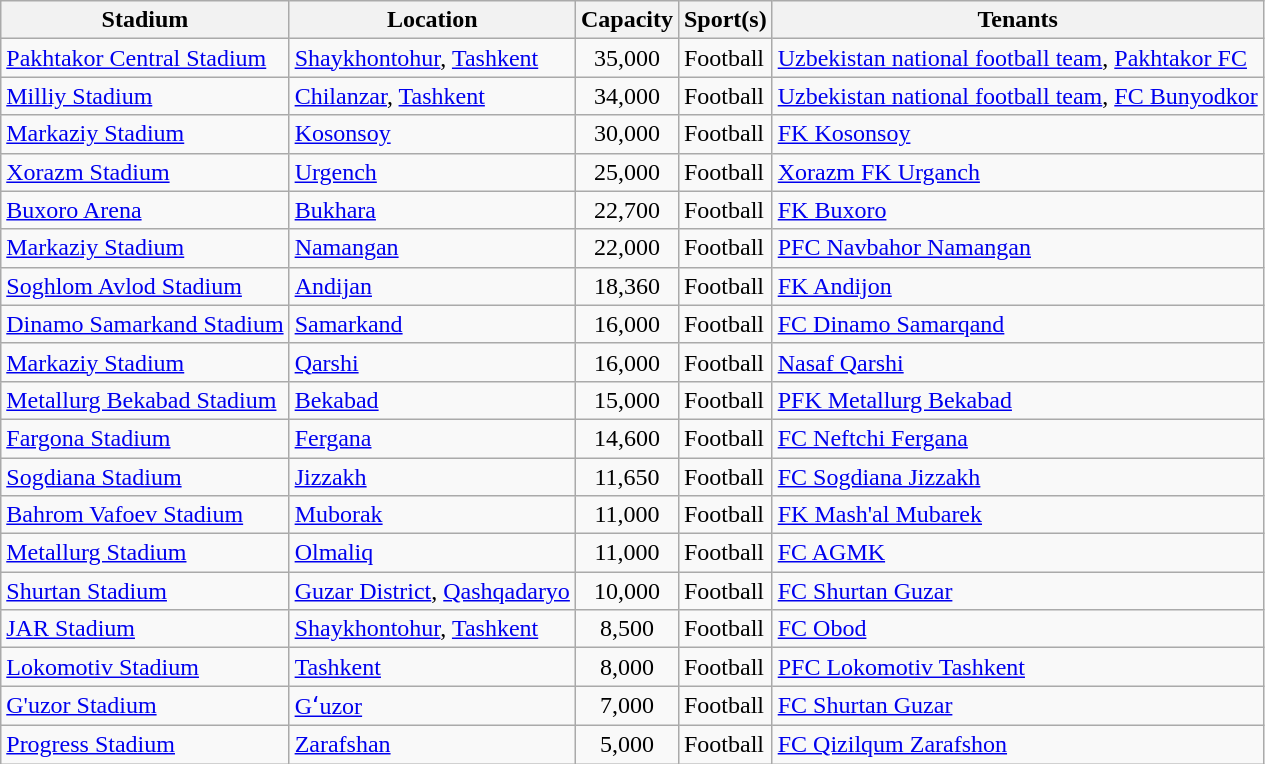<table class="wikitable sortable">
<tr>
<th>Stadium</th>
<th>Location</th>
<th>Capacity</th>
<th>Sport(s)</th>
<th>Tenants</th>
</tr>
<tr>
<td><a href='#'>Pakhtakor Central Stadium</a></td>
<td><a href='#'>Shaykhontohur</a>, <a href='#'>Tashkent</a></td>
<td style="text-align:center;">35,000</td>
<td>Football</td>
<td><a href='#'>Uzbekistan national football team</a>, <a href='#'>Pakhtakor FC</a></td>
</tr>
<tr>
<td><a href='#'>Milliy Stadium</a></td>
<td><a href='#'>Chilanzar</a>, <a href='#'>Tashkent</a></td>
<td style="text-align:center;">34,000</td>
<td>Football</td>
<td><a href='#'>Uzbekistan national football team</a>, <a href='#'>FC Bunyodkor</a></td>
</tr>
<tr>
<td><a href='#'>Markaziy Stadium</a></td>
<td><a href='#'>Kosonsoy</a></td>
<td style="text-align:center;">30,000</td>
<td>Football</td>
<td><a href='#'>FK Kosonsoy</a></td>
</tr>
<tr>
<td><a href='#'>Xorazm Stadium</a></td>
<td><a href='#'>Urgench</a></td>
<td style="text-align:center;">25,000</td>
<td>Football</td>
<td><a href='#'>Xorazm FK Urganch</a></td>
</tr>
<tr>
<td><a href='#'>Buxoro Arena</a></td>
<td><a href='#'>Bukhara</a></td>
<td style="text-align:center;">22,700</td>
<td>Football</td>
<td><a href='#'>FK Buxoro</a></td>
</tr>
<tr>
<td><a href='#'>Markaziy Stadium</a></td>
<td><a href='#'>Namangan</a></td>
<td style="text-align:center;">22,000</td>
<td>Football</td>
<td><a href='#'>PFC Navbahor Namangan</a></td>
</tr>
<tr>
<td><a href='#'>Soghlom Avlod Stadium</a></td>
<td><a href='#'>Andijan</a></td>
<td style="text-align:center;">18,360</td>
<td>Football</td>
<td><a href='#'>FK Andijon</a></td>
</tr>
<tr>
<td><a href='#'>Dinamo Samarkand Stadium</a></td>
<td><a href='#'>Samarkand</a></td>
<td style="text-align:center;">16,000</td>
<td>Football</td>
<td><a href='#'>FC Dinamo Samarqand</a></td>
</tr>
<tr>
<td><a href='#'>Markaziy Stadium</a></td>
<td><a href='#'>Qarshi</a></td>
<td style="text-align:center;">16,000</td>
<td>Football</td>
<td><a href='#'>Nasaf Qarshi</a></td>
</tr>
<tr>
<td><a href='#'>Metallurg Bekabad Stadium</a></td>
<td><a href='#'>Bekabad</a></td>
<td style="text-align:center;">15,000</td>
<td>Football</td>
<td><a href='#'>PFK Metallurg Bekabad</a></td>
</tr>
<tr>
<td><a href='#'>Fargona Stadium</a></td>
<td><a href='#'>Fergana</a></td>
<td style="text-align:center;">14,600</td>
<td>Football</td>
<td><a href='#'>FC Neftchi Fergana</a></td>
</tr>
<tr>
<td><a href='#'>Sogdiana Stadium</a></td>
<td><a href='#'>Jizzakh</a></td>
<td style="text-align:center;">11,650</td>
<td>Football</td>
<td><a href='#'>FC Sogdiana Jizzakh</a></td>
</tr>
<tr>
<td><a href='#'>Bahrom Vafoev Stadium</a></td>
<td><a href='#'>Muborak</a></td>
<td style="text-align:center;">11,000</td>
<td>Football</td>
<td><a href='#'>FK Mash'al Mubarek</a></td>
</tr>
<tr>
<td><a href='#'>Metallurg Stadium</a></td>
<td><a href='#'>Olmaliq</a></td>
<td style="text-align:center;">11,000</td>
<td>Football</td>
<td><a href='#'>FC AGMK</a></td>
</tr>
<tr>
<td><a href='#'>Shurtan Stadium</a></td>
<td><a href='#'>Guzar District</a>, <a href='#'>Qashqadaryo</a></td>
<td style="text-align:center;">10,000</td>
<td>Football</td>
<td><a href='#'>FC Shurtan Guzar</a></td>
</tr>
<tr>
<td><a href='#'>JAR Stadium</a></td>
<td><a href='#'>Shaykhontohur</a>, <a href='#'>Tashkent</a></td>
<td style="text-align:center;">8,500</td>
<td>Football</td>
<td><a href='#'>FC Obod</a></td>
</tr>
<tr>
<td><a href='#'>Lokomotiv Stadium</a></td>
<td><a href='#'>Tashkent</a></td>
<td style="text-align:center;">8,000</td>
<td>Football</td>
<td><a href='#'>PFC Lokomotiv Tashkent</a></td>
</tr>
<tr>
<td><a href='#'>G'uzor Stadium</a></td>
<td><a href='#'>Gʻuzor</a></td>
<td style="text-align:center;">7,000</td>
<td>Football</td>
<td><a href='#'>FC Shurtan Guzar</a></td>
</tr>
<tr>
<td><a href='#'>Progress Stadium</a></td>
<td><a href='#'>Zarafshan</a></td>
<td style="text-align:center;">5,000</td>
<td>Football</td>
<td><a href='#'>FC Qizilqum Zarafshon</a></td>
</tr>
</table>
